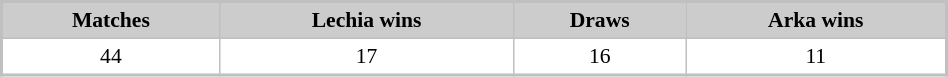<table cellspacing="4" cellpadding="3" style="width:50%;border:solid 2px silver;font-size:90%" rules="all">
<tr style="text-align:center">
<th bgcolor="#cccccc">Matches</th>
<th bgcolor="#cccccc">Lechia wins</th>
<th bgcolor="#cccccc">Draws</th>
<th bgcolor="#cccccc">Arka wins</th>
</tr>
<tr style="text-align:center">
<td>44</td>
<td>17</td>
<td>16</td>
<td>11</td>
</tr>
</table>
